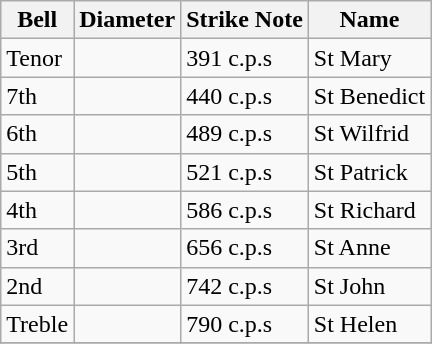<table class="wikitable">
<tr>
<th>Bell</th>
<th>Diameter</th>
<th>Strike Note</th>
<th>Name</th>
</tr>
<tr>
<td>Tenor</td>
<td></td>
<td>391 c.p.s</td>
<td>St Mary</td>
</tr>
<tr>
<td>7th</td>
<td></td>
<td>440 c.p.s</td>
<td>St Benedict</td>
</tr>
<tr>
<td>6th</td>
<td></td>
<td>489 c.p.s</td>
<td>St Wilfrid</td>
</tr>
<tr>
<td>5th</td>
<td></td>
<td>521 c.p.s</td>
<td>St Patrick</td>
</tr>
<tr>
<td>4th</td>
<td></td>
<td>586 c.p.s</td>
<td>St Richard</td>
</tr>
<tr>
<td>3rd</td>
<td></td>
<td>656 c.p.s</td>
<td>St Anne</td>
</tr>
<tr>
<td>2nd</td>
<td></td>
<td>742 c.p.s</td>
<td>St John</td>
</tr>
<tr>
<td>Treble</td>
<td></td>
<td>790 c.p.s</td>
<td>St Helen</td>
</tr>
<tr>
</tr>
</table>
